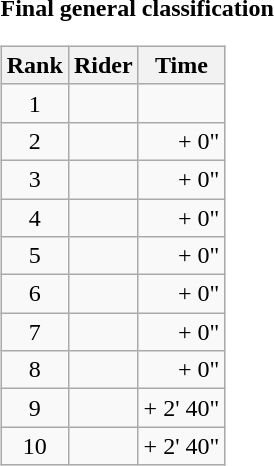<table>
<tr>
<td><strong>Final general classification</strong><br><table class="wikitable">
<tr>
<th scope="col">Rank</th>
<th scope="col">Rider</th>
<th scope="col">Time</th>
</tr>
<tr>
<td style="text-align:center;">1</td>
<td></td>
<td style="text-align:right;"></td>
</tr>
<tr>
<td style="text-align:center;">2</td>
<td></td>
<td style="text-align:right;">+ 0"</td>
</tr>
<tr>
<td style="text-align:center;">3</td>
<td></td>
<td style="text-align:right;">+ 0"</td>
</tr>
<tr>
<td style="text-align:center;">4</td>
<td></td>
<td style="text-align:right;">+ 0"</td>
</tr>
<tr>
<td style="text-align:center;">5</td>
<td></td>
<td style="text-align:right;">+ 0"</td>
</tr>
<tr>
<td style="text-align:center;">6</td>
<td></td>
<td style="text-align:right;">+ 0"</td>
</tr>
<tr>
<td style="text-align:center;">7</td>
<td></td>
<td style="text-align:right;">+ 0"</td>
</tr>
<tr>
<td style="text-align:center;">8</td>
<td></td>
<td style="text-align:right;">+ 0"</td>
</tr>
<tr>
<td style="text-align:center;">9</td>
<td></td>
<td style="text-align:right;">+ 2' 40"</td>
</tr>
<tr>
<td style="text-align:center;">10</td>
<td></td>
<td style="text-align:right;">+ 2' 40"</td>
</tr>
</table>
</td>
</tr>
</table>
